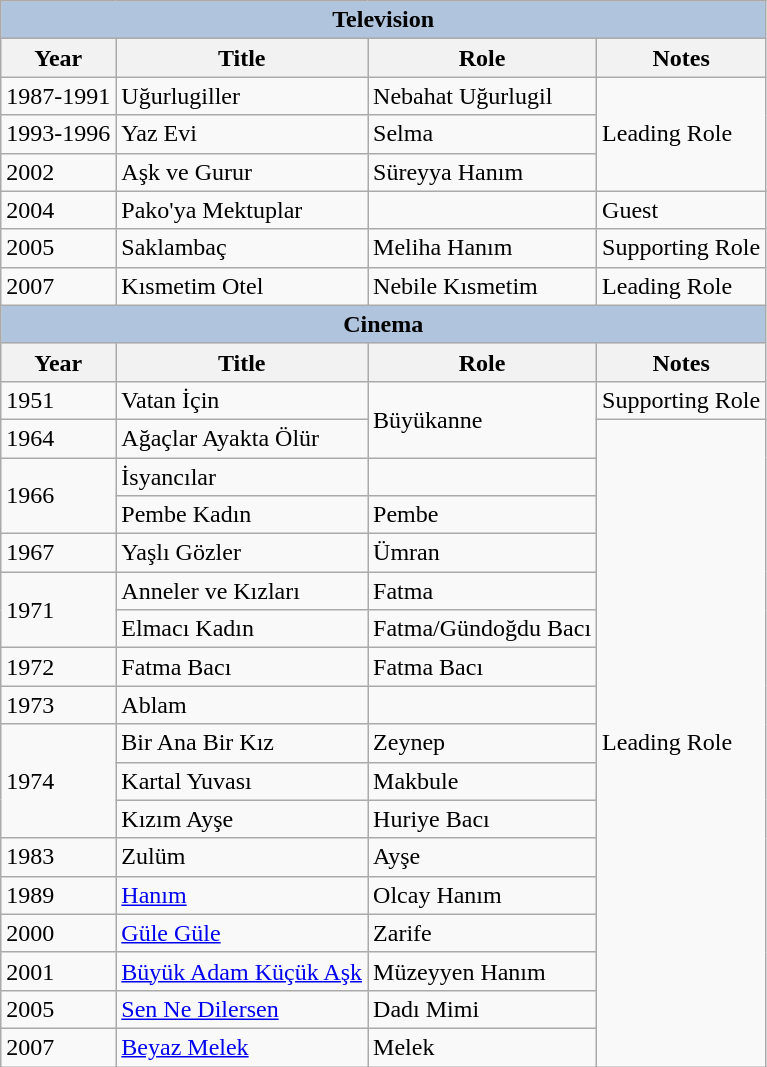<table class="wikitable">
<tr>
<th colspan="4" style="background:LightSteelBlue">Television</th>
</tr>
<tr>
<th>Year</th>
<th>Title</th>
<th>Role</th>
<th>Notes</th>
</tr>
<tr>
<td>1987-1991</td>
<td>Uğurlugiller</td>
<td>Nebahat Uğurlugil</td>
<td rowspan="3">Leading Role</td>
</tr>
<tr>
<td>1993-1996</td>
<td>Yaz Evi</td>
<td>Selma</td>
</tr>
<tr>
<td>2002</td>
<td>Aşk ve Gurur</td>
<td>Süreyya Hanım</td>
</tr>
<tr>
<td>2004</td>
<td>Pako'ya Mektuplar</td>
<td></td>
<td>Guest</td>
</tr>
<tr>
<td>2005</td>
<td>Saklambaç</td>
<td>Meliha Hanım</td>
<td>Supporting Role</td>
</tr>
<tr>
<td>2007</td>
<td>Kısmetim Otel</td>
<td>Nebile Kısmetim</td>
<td>Leading Role</td>
</tr>
<tr>
<th colspan="4" style="background:LightSteelBlue">Cinema</th>
</tr>
<tr>
<th>Year</th>
<th>Title</th>
<th>Role</th>
<th>Notes</th>
</tr>
<tr>
<td>1951</td>
<td>Vatan İçin</td>
<td rowspan="2">Büyükanne</td>
<td>Supporting Role</td>
</tr>
<tr>
<td>1964</td>
<td>Ağaçlar Ayakta Ölür</td>
<td rowspan="17">Leading Role</td>
</tr>
<tr>
<td rowspan="2">1966</td>
<td>İsyancılar</td>
<td></td>
</tr>
<tr>
<td>Pembe Kadın</td>
<td>Pembe</td>
</tr>
<tr>
<td>1967</td>
<td>Yaşlı Gözler</td>
<td>Ümran</td>
</tr>
<tr>
<td rowspan="2">1971</td>
<td>Anneler ve Kızları</td>
<td>Fatma</td>
</tr>
<tr>
<td>Elmacı Kadın</td>
<td>Fatma/Gündoğdu   Bacı</td>
</tr>
<tr>
<td>1972</td>
<td>Fatma Bacı</td>
<td>Fatma Bacı</td>
</tr>
<tr>
<td>1973</td>
<td>Ablam</td>
<td></td>
</tr>
<tr>
<td rowspan="3">1974</td>
<td>Bir Ana Bir Kız</td>
<td>Zeynep</td>
</tr>
<tr>
<td>Kartal Yuvası</td>
<td>Makbule</td>
</tr>
<tr>
<td>Kızım Ayşe</td>
<td>Huriye Bacı</td>
</tr>
<tr>
<td>1983</td>
<td>Zulüm</td>
<td>Ayşe</td>
</tr>
<tr>
<td>1989</td>
<td><a href='#'>Hanım</a></td>
<td>Olcay Hanım</td>
</tr>
<tr>
<td>2000</td>
<td><a href='#'>Güle Güle</a></td>
<td>Zarife</td>
</tr>
<tr>
<td>2001</td>
<td><a href='#'>Büyük Adam Küçük Aşk</a></td>
<td>Müzeyyen Hanım</td>
</tr>
<tr>
<td>2005</td>
<td><a href='#'>Sen Ne Dilersen</a></td>
<td>Dadı Mimi</td>
</tr>
<tr>
<td>2007</td>
<td><a href='#'>Beyaz Melek</a></td>
<td>Melek</td>
</tr>
</table>
